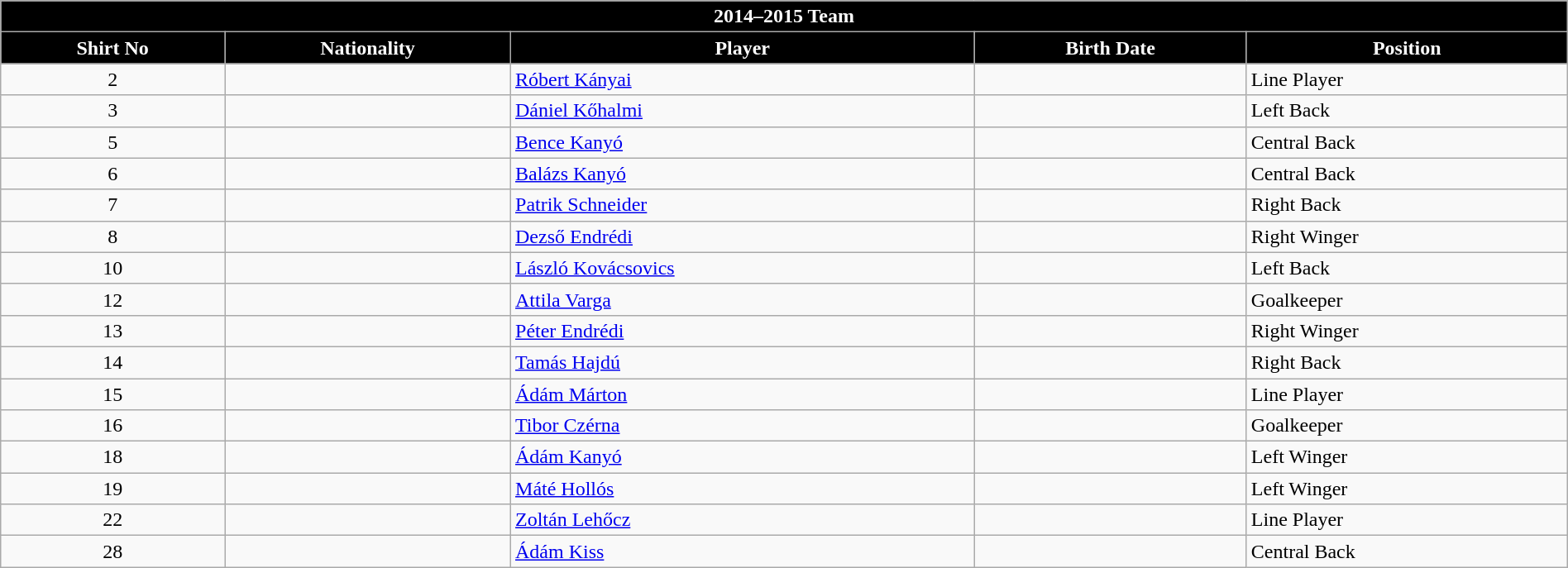<table class="wikitable collapsible collapsed" style="width:100%">
<tr>
<th colspan=5 style="background-color:black;color:white;text-align:center;"> <strong>2014–2015 Team</strong></th>
</tr>
<tr>
<th style="color:white; background:black">Shirt No</th>
<th style="color:white; background:black">Nationality</th>
<th style="color:white; background:black">Player</th>
<th style="color:white; background:black">Birth Date</th>
<th style="color:white; background:black">Position</th>
</tr>
<tr>
<td align=center>2</td>
<td></td>
<td><a href='#'>Róbert Kányai</a></td>
<td></td>
<td>Line Player</td>
</tr>
<tr>
<td align=center>3</td>
<td></td>
<td><a href='#'>Dániel Kőhalmi</a></td>
<td></td>
<td>Left Back</td>
</tr>
<tr>
<td align=center>5</td>
<td></td>
<td><a href='#'>Bence Kanyó</a></td>
<td></td>
<td>Central Back</td>
</tr>
<tr>
<td align=center>6</td>
<td></td>
<td><a href='#'>Balázs Kanyó</a></td>
<td></td>
<td>Central Back</td>
</tr>
<tr>
<td align=center>7</td>
<td></td>
<td><a href='#'>Patrik Schneider</a></td>
<td></td>
<td>Right Back</td>
</tr>
<tr>
<td align=center>8</td>
<td></td>
<td><a href='#'>Dezső Endrédi</a></td>
<td></td>
<td>Right Winger</td>
</tr>
<tr>
<td align=center>10</td>
<td></td>
<td><a href='#'>László Kovácsovics</a></td>
<td></td>
<td>Left Back</td>
</tr>
<tr>
<td align=center>12</td>
<td></td>
<td><a href='#'>Attila Varga</a></td>
<td></td>
<td>Goalkeeper</td>
</tr>
<tr>
<td align=center>13</td>
<td></td>
<td><a href='#'>Péter Endrédi</a></td>
<td></td>
<td>Right Winger</td>
</tr>
<tr>
<td align=center>14</td>
<td></td>
<td><a href='#'>Tamás Hajdú</a></td>
<td></td>
<td>Right Back</td>
</tr>
<tr>
<td align=center>15</td>
<td></td>
<td><a href='#'>Ádám Márton</a></td>
<td></td>
<td>Line Player</td>
</tr>
<tr>
<td align=center>16</td>
<td></td>
<td><a href='#'>Tibor Czérna</a></td>
<td></td>
<td>Goalkeeper</td>
</tr>
<tr>
<td align=center>18</td>
<td></td>
<td><a href='#'>Ádám Kanyó</a></td>
<td></td>
<td>Left Winger</td>
</tr>
<tr>
<td align=center>19</td>
<td></td>
<td><a href='#'>Máté Hollós</a></td>
<td></td>
<td>Left Winger</td>
</tr>
<tr>
<td align=center>22</td>
<td></td>
<td><a href='#'>Zoltán Lehőcz</a></td>
<td></td>
<td>Line Player</td>
</tr>
<tr>
<td align=center>28</td>
<td></td>
<td><a href='#'>Ádám Kiss</a></td>
<td></td>
<td>Central Back</td>
</tr>
</table>
